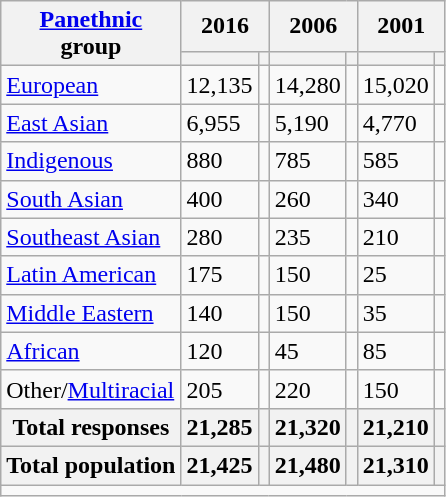<table class="wikitable sortable">
<tr>
<th rowspan="2"><a href='#'>Panethnic</a><br>group</th>
<th colspan="2">2016</th>
<th colspan="2">2006</th>
<th colspan="2">2001</th>
</tr>
<tr>
<th><a href='#'></a></th>
<th></th>
<th></th>
<th></th>
<th></th>
<th></th>
</tr>
<tr>
<td><a href='#'>European</a></td>
<td>12,135</td>
<td></td>
<td>14,280</td>
<td></td>
<td>15,020</td>
<td></td>
</tr>
<tr>
<td><a href='#'>East Asian</a></td>
<td>6,955</td>
<td></td>
<td>5,190</td>
<td></td>
<td>4,770</td>
<td></td>
</tr>
<tr>
<td><a href='#'>Indigenous</a></td>
<td>880</td>
<td></td>
<td>785</td>
<td></td>
<td>585</td>
<td></td>
</tr>
<tr>
<td><a href='#'>South Asian</a></td>
<td>400</td>
<td></td>
<td>260</td>
<td></td>
<td>340</td>
<td></td>
</tr>
<tr>
<td><a href='#'>Southeast Asian</a></td>
<td>280</td>
<td></td>
<td>235</td>
<td></td>
<td>210</td>
<td></td>
</tr>
<tr>
<td><a href='#'>Latin American</a></td>
<td>175</td>
<td></td>
<td>150</td>
<td></td>
<td>25</td>
<td></td>
</tr>
<tr>
<td><a href='#'>Middle Eastern</a></td>
<td>140</td>
<td></td>
<td>150</td>
<td></td>
<td>35</td>
<td></td>
</tr>
<tr>
<td><a href='#'>African</a></td>
<td>120</td>
<td></td>
<td>45</td>
<td></td>
<td>85</td>
<td></td>
</tr>
<tr>
<td>Other/<a href='#'>Multiracial</a></td>
<td>205</td>
<td></td>
<td>220</td>
<td></td>
<td>150</td>
<td></td>
</tr>
<tr>
<th>Total responses</th>
<th>21,285</th>
<th></th>
<th>21,320</th>
<th></th>
<th>21,210</th>
<th></th>
</tr>
<tr>
<th>Total population</th>
<th>21,425</th>
<th></th>
<th>21,480</th>
<th></th>
<th>21,310</th>
<th></th>
</tr>
<tr class="sortbottom">
<td colspan="10"></td>
</tr>
</table>
